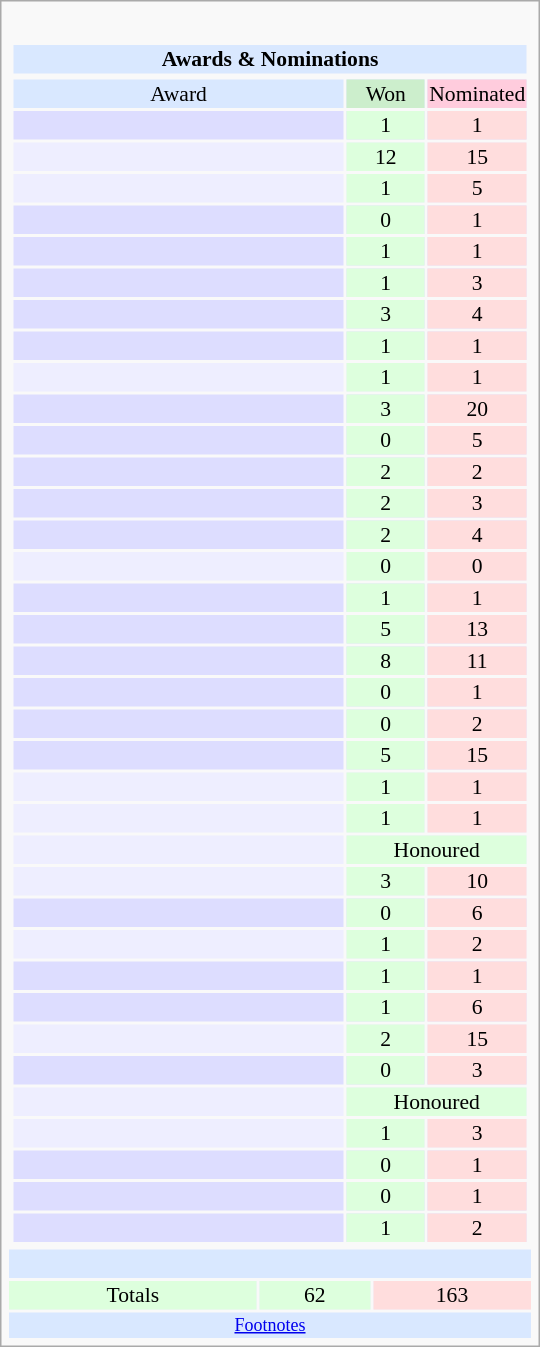<table class="infobox" style="width: 25em; text-align: left; font-size: 90%; vertical-align: middle;">
<tr>
<td colspan="3" style="text-align:center;"></td>
</tr>
<tr>
<td colspan=3><br><table class="collapsible collapsed" width=100%>
<tr>
<th colspan=3 style="background-color: #D9E8FF; text-align: center;">Awards & Nominations</th>
</tr>
<tr>
</tr>
<tr bgcolor=#D9E8FF>
<td style="text-align:center;">Award</td>
<td style="text-align:center;background: #cceecc;text-size:0.9em" width=50>Won</td>
<td style="text-align:center;background: #ffccdd;text-size:0.9em" width=50>Nominated</td>
</tr>
<tr bgcolor=#ddddff>
<td align="center"><br></td>
<td style="text-align:center;background: #ddffdd;vertical-align: middle;">1</td>
<td style="text-align:center;background: #ffdddd;vertical-align: middle;">1</td>
</tr>
<tr bgcolor=#eeeeff>
<td align="center"><br></td>
<td style="text-align:center;background: #ddffdd;vertical-align: middle;">12</td>
<td style="text-align:center;background: #ffdddd;vertical-align: middle;">15</td>
</tr>
<tr bgcolor=#eeeeff>
<td align="center"><br></td>
<td style="text-align:center;background: #ddffdd;vertical-align: middle;">1</td>
<td style="text-align:center;background: #ffdddd;vertical-align: middle;">5</td>
</tr>
<tr bgcolor=#ddddff>
<td align="center"><br></td>
<td style="text-align:center;background: #ddffdd;vertical-align: middle;">0</td>
<td style="text-align:center;background: #ffdddd;vertical-align: middle;">1</td>
</tr>
<tr bgcolor=#ddddff>
<td align="center"><br></td>
<td style="text-align:center;background: #ddffdd;vertical-align: middle;">1</td>
<td style="text-align:center;background: #ffdddd;vertical-align: middle;">1</td>
</tr>
<tr bgcolor=#ddddff>
<td align="center"><br></td>
<td style="text-align:center;background: #ddffdd;vertical-align: middle;">1</td>
<td style="text-align:center;background: #ffdddd;vertical-align: middle;">3</td>
</tr>
<tr bgcolor=#ddddff>
<td align="center"><br></td>
<td style="text-align:center;background: #ddffdd;vertical-align: middle;">3</td>
<td style="text-align:center;background: #ffdddd;vertical-align: middle;">4</td>
</tr>
<tr bgcolor=#ddddff>
<td align="center"><br></td>
<td style="text-align:center;background: #ddffdd;vertical-align: middle;">1</td>
<td style="text-align:center;background: #ffdddd;vertical-align: middle;">1</td>
</tr>
<tr bgcolor=#eeeeff>
<td align="center"><br></td>
<td style="text-align:center;background: #ddffdd;vertical-align: middle;">1</td>
<td style="text-align:center;background: #ffdddd;vertical-align: middle;">1</td>
</tr>
<tr bgcolor=#ddddff>
<td align="center"><br></td>
<td style="text-align:center;background: #ddffdd;vertical-align: middle;">3</td>
<td style="text-align:center;background: #ffdddd;vertical-align: middle;">20</td>
</tr>
<tr bgcolor=#ddddff>
<td align="center"><br></td>
<td style="text-align:center;background: #ddffdd;vertical-align: middle;">0</td>
<td style="text-align:center;background: #ffdddd;vertical-align: middle;">5</td>
</tr>
<tr bgcolor=#ddddff>
<td align="center"><br></td>
<td style="text-align:center;background: #ddffdd;vertical-align: middle;">2</td>
<td style="text-align:center;background: #ffdddd;vertical-align: middle;">2</td>
</tr>
<tr bgcolor=#ddddff>
<td align="center"><br></td>
<td style="text-align:center;background: #ddffdd;vertical-align: middle;">2</td>
<td style="text-align:center;background: #ffdddd;vertical-align: middle;">3</td>
</tr>
<tr bgcolor=#ddddff>
<td align="center"><br></td>
<td style="text-align:center;background: #ddffdd;vertical-align: middle;">2</td>
<td style="text-align:center;background: #ffdddd;vertical-align: middle;">4</td>
</tr>
<tr bgcolor=#eeeeff>
<td align="center"><br></td>
<td style="text-align:center;background: #ddffdd;vertical-align: middle;">0</td>
<td style="text-align:center;background: #ffdddd;vertical-align: middle;">0</td>
</tr>
<tr bgcolor=#ddddff>
<td align="center"><br></td>
<td style="text-align:center;background: #ddffdd;vertical-align: middle;">1</td>
<td style="text-align:center;background: #ffdddd;vertical-align: middle;">1</td>
</tr>
<tr bgcolor=#ddddff>
<td align="center"><br></td>
<td style="text-align:center;background: #ddffdd;vertical-align: middle;">5</td>
<td style="text-align:center;background: #ffdddd;vertical-align: middle;">13</td>
</tr>
<tr bgcolor=#ddddff>
<td align="center"><br></td>
<td style="text-align:center;background: #ddffdd;vertical-align: middle;">8</td>
<td style="text-align:center;background: #ffdddd;vertical-align: middle;">11</td>
</tr>
<tr bgcolor=#ddddff>
<td align="center"><br></td>
<td style="text-align:center;background: #ddffdd;vertical-align: middle;">0</td>
<td style="text-align:center;background: #ffdddd;vertical-align: middle;">1</td>
</tr>
<tr bgcolor=#ddddff>
<td align="center"><br></td>
<td style="text-align:center;background: #ddffdd;vertical-align: middle;">0</td>
<td style="text-align:center;background: #ffdddd;vertical-align: middle;">2</td>
</tr>
<tr bgcolor=#ddddff>
<td align="center"><br></td>
<td style="text-align:center;background: #ddffdd;vertical-align: middle;">5</td>
<td style="text-align:center;background: #ffdddd;vertical-align: middle;">15</td>
</tr>
<tr bgcolor=#eeeeff>
<td align="center"><br></td>
<td style="text-align:center;background: #ddffdd;vertical-align: middle;">1</td>
<td style="text-align:center;background: #ffdddd;vertical-align: middle;">1</td>
</tr>
<tr bgcolor=#eeeeff>
<td align="center"><br></td>
<td style="text-align:center;background: #ddffdd;vertical-align: middle;">1</td>
<td style="text-align:center;background: #ffdddd;vertical-align: middle;">1</td>
</tr>
<tr bgcolor=#eeeeff>
<td align="center"><br></td>
<td style="text-align:center;background: #ddffdd;vertical-align: middle;" colspan="2">Honoured</td>
</tr>
<tr bgcolor=#eeeeff>
<td align="center"><br></td>
<td style="text-align:center;background: #ddffdd;vertical-align: middle;">3</td>
<td style="text-align:center;background: #ffdddd;vertical-align: middle;">10</td>
</tr>
<tr bgcolor=#ddddff>
<td align="center"><br></td>
<td style="text-align:center;background: #ddffdd;vertical-align: middle;">0</td>
<td style="text-align:center;background: #ffdddd;vertical-align: middle;">6</td>
</tr>
<tr bgcolor=#eeeeff>
<td align="center"><br></td>
<td style="text-align:center;background: #ddffdd;vertical-align: middle;">1</td>
<td style="text-align:center;background: #ffdddd;vertical-align: middle;">2</td>
</tr>
<tr bgcolor=#ddddff>
<td align="center"><br></td>
<td style="text-align:center;background: #ddffdd;vertical-align: middle;">1</td>
<td style="text-align:center;background: #ffdddd;vertical-align: middle;">1</td>
</tr>
<tr bgcolor=#ddddff>
<td align="center"><br></td>
<td style="text-align:center;background: #ddffdd;vertical-align: middle;">1</td>
<td style="text-align:center;background: #ffdddd;vertical-align: middle;">6</td>
</tr>
<tr bgcolor=#eeeeff>
<td align="center"><br></td>
<td style="text-align:center;background: #ddffdd;vertical-align: middle;">2</td>
<td style="text-align:center;background: #ffdddd;vertical-align: middle;">15</td>
</tr>
<tr bgcolor=#ddddff>
<td align="center"><br></td>
<td style="text-align:center;background: #ddffdd;vertical-align: middle;">0</td>
<td style="text-align:center;background: #ffdddd;vertical-align: middle;">3</td>
</tr>
<tr bgcolor=#eeeeff>
<td align="center"><br></td>
<td style="text-align:center;background: #ddffdd;vertical-align: middle;" colspan="2">Honoured</td>
</tr>
<tr bgcolor=#eeeeff>
<td align="center"><br></td>
<td style="text-align:center;background: #ddffdd;vertical-align: middle;">1</td>
<td style="text-align:center;background: #ffdddd;vertical-align: middle;">3</td>
</tr>
<tr bgcolor=#ddddff>
<td align="center"><br></td>
<td style="text-align:center;background: #ddffdd;vertical-align: middle;">0</td>
<td style="text-align:center;background: #ffdddd;vertical-align: middle;">1</td>
</tr>
<tr bgcolor=#ddddff>
<td align="center"><br></td>
<td style="text-align:center;background: #ddffdd;vertical-align: middle;">0</td>
<td style="text-align:center;background: #ffdddd;vertical-align: middle;">1</td>
</tr>
<tr bgcolor=#ddddff>
<td align="center"><br></td>
<td style="text-align:center;background: #ddffdd;ertical-align: middle;">1</td>
<td style="text-align:center;background: #ffdddd;vertical-align: middle;">2</td>
</tr>
</table>
</td>
</tr>
<tr bgcolor=#D9E8FF>
<td align="center" colspan="3"><br></td>
</tr>
<tr bgcolor=#eeeeff>
<td style="text-align:center;background: #ddffdd;vertical-align: middle;">Totals</td>
<td style="text-align:center;background: #ddffdd;vertical-align: middle;">62</td>
<td style="text-align:center;background: #ffdddd;vertical-align: middle;">163</td>
</tr>
<tr bgcolor=#D9E8FF>
<td colspan="3" style="font-size: smaller; text-align:center;"><a href='#'>Footnotes</a></td>
</tr>
</table>
